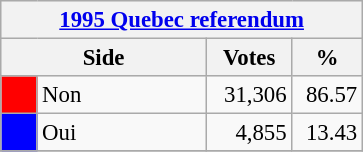<table class="wikitable" style="font-size: 95%; clear:both">
<tr style="background-color:#E9E9E9">
<th colspan=4><a href='#'>1995 Quebec referendum</a></th>
</tr>
<tr style="background-color:#E9E9E9">
<th colspan=2 style="width: 130px">Side</th>
<th style="width: 50px">Votes</th>
<th style="width: 40px">%</th>
</tr>
<tr>
<td bgcolor="red"></td>
<td>Non</td>
<td align="right">31,306</td>
<td align="right">86.57</td>
</tr>
<tr>
<td bgcolor="blue"></td>
<td>Oui</td>
<td align="right">4,855</td>
<td align="right">13.43</td>
</tr>
<tr>
</tr>
</table>
